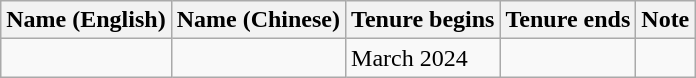<table class="wikitable">
<tr>
<th>Name (English)</th>
<th>Name (Chinese)</th>
<th>Tenure begins</th>
<th>Tenure ends</th>
<th>Note</th>
</tr>
<tr>
<td></td>
<td></td>
<td>March 2024</td>
<td></td>
<td></td>
</tr>
</table>
